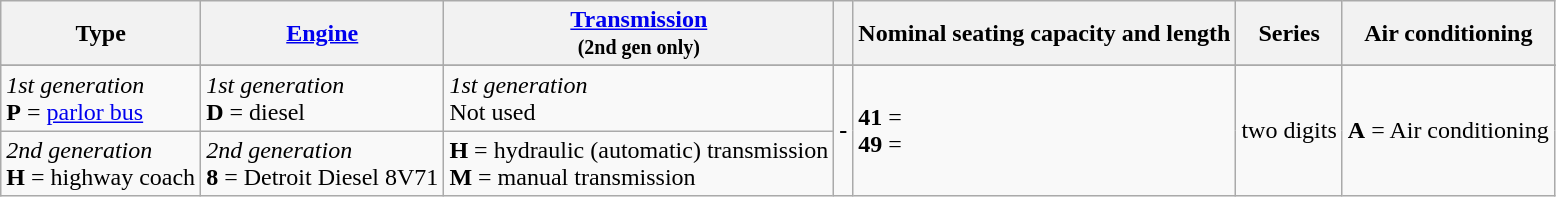<table class="wikitable">
<tr>
<th>Type</th>
<th><a href='#'>Engine</a></th>
<th><a href='#'>Transmission</a><br><small>(2nd gen only)</small></th>
<th></th>
<th>Nominal seating capacity and length</th>
<th>Series</th>
<th>Air conditioning</th>
</tr>
<tr>
</tr>
<tr>
<td nowrap><em>1st generation</em><br><strong>P</strong> = <a href='#'>parlor bus</a></td>
<td nowrap><em>1st generation</em><br><strong>D</strong> = diesel</td>
<td><em>1st generation</em><br>Not used</td>
<td rowspan=2><strong> - </strong></td>
<td nowrap rowspan=2><strong>41</strong> = <br><strong>49</strong> = </td>
<td nowrap rowspan=2>two digits</td>
<td nowrap rowspan=2><strong>A</strong> = Air conditioning</td>
</tr>
<tr>
<td nowrap><em>2nd generation</em><br><strong>H</strong> = highway coach</td>
<td nowrap><em>2nd generation</em><br><strong>8</strong> = Detroit Diesel 8V71</td>
<td><strong>H</strong> = hydraulic (automatic) transmission<br><strong>M</strong> = manual transmission</td>
</tr>
</table>
